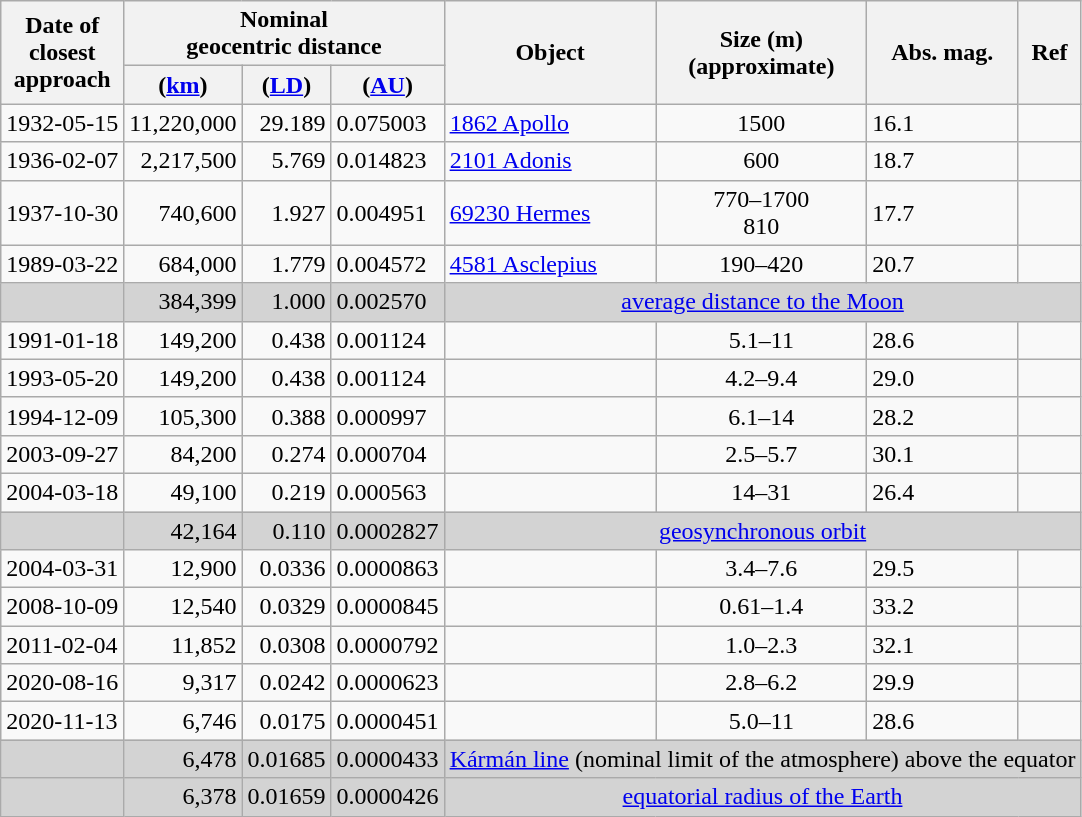<table class="wikitable sortable">
<tr>
<th rowspan=2>Date of<br>closest<br>approach</th>
<th colspan=3>Nominal<br>geocentric distance</th>
<th rowspan=2>Object</th>
<th rowspan=2>Size (m)<br>(approximate)</th>
<th rowspan=2>Abs. mag.</th>
<th rowspan=2>Ref</th>
</tr>
<tr>
<th>(<a href='#'>km</a>)</th>
<th>(<a href='#'>LD</a>)</th>
<th>(<a href='#'>AU</a>)</th>
</tr>
<tr>
<td>1932-05-15</td>
<td align=right>11,220,000</td>
<td align=right>29.189</td>
<td>0.075003</td>
<td><a href='#'>1862 Apollo</a></td>
<td align=center>1500</td>
<td>16.1</td>
<td></td>
</tr>
<tr>
<td>1936-02-07</td>
<td align=right>2,217,500</td>
<td align=right>5.769</td>
<td>0.014823</td>
<td><a href='#'>2101 Adonis</a></td>
<td align=center>600</td>
<td>18.7</td>
<td></td>
</tr>
<tr>
<td>1937-10-30</td>
<td align=right>740,600</td>
<td align=right>1.927</td>
<td>0.004951</td>
<td><a href='#'>69230 Hermes</a></td>
<td align=center>770–1700<br>810</td>
<td>17.7</td>
<td></td>
</tr>
<tr>
<td>1989-03-22</td>
<td align=right>684,000</td>
<td align=right>1.779</td>
<td>0.004572</td>
<td><a href='#'>4581 Asclepius</a></td>
<td align=center>190–420</td>
<td>20.7</td>
<td></td>
</tr>
<tr bgcolor=lightgrey>
<td></td>
<td align=right>384,399</td>
<td align=right>1.000</td>
<td>0.002570</td>
<td colspan=4 align=center><a href='#'>average distance to the Moon</a></td>
</tr>
<tr>
<td>1991-01-18</td>
<td align=right>149,200</td>
<td align=right>0.438</td>
<td>0.001124</td>
<td></td>
<td align=center>5.1–11</td>
<td>28.6</td>
<td></td>
</tr>
<tr>
<td>1993-05-20</td>
<td align=right>149,200</td>
<td align=right>0.438</td>
<td>0.001124</td>
<td></td>
<td align=center>4.2–9.4</td>
<td>29.0</td>
<td></td>
</tr>
<tr>
<td>1994-12-09</td>
<td align=right>105,300</td>
<td align=right>0.388</td>
<td>0.000997</td>
<td></td>
<td align=center>6.1–14</td>
<td>28.2</td>
<td></td>
</tr>
<tr>
<td>2003-09-27</td>
<td align=right>84,200</td>
<td align=right>0.274</td>
<td>0.000704</td>
<td></td>
<td align=center>2.5–5.7</td>
<td>30.1</td>
<td></td>
</tr>
<tr>
<td>2004-03-18</td>
<td align=right>49,100</td>
<td align=right>0.219</td>
<td>0.000563</td>
<td></td>
<td align=center>14–31</td>
<td>26.4</td>
<td></td>
</tr>
<tr bgcolor=lightgrey>
<td></td>
<td align=right>42,164</td>
<td align=right>0.110</td>
<td>0.0002827</td>
<td colspan=4 align=center><a href='#'>geosynchronous orbit</a></td>
</tr>
<tr>
<td>2004-03-31</td>
<td align=right>12,900</td>
<td align=right>0.0336</td>
<td>0.0000863</td>
<td></td>
<td align=center>3.4–7.6</td>
<td>29.5</td>
<td></td>
</tr>
<tr>
<td>2008-10-09</td>
<td align=right>12,540</td>
<td align=right>0.0329</td>
<td>0.0000845</td>
<td></td>
<td align=center>0.61–1.4</td>
<td>33.2</td>
<td></td>
</tr>
<tr>
<td>2011-02-04</td>
<td align=right>11,852</td>
<td align=right>0.0308</td>
<td>0.0000792</td>
<td></td>
<td align=center>1.0–2.3</td>
<td>32.1</td>
<td></td>
</tr>
<tr>
<td>2020-08-16</td>
<td align=right>9,317</td>
<td align=right>0.0242</td>
<td>0.0000623</td>
<td></td>
<td align=center>2.8–6.2</td>
<td>29.9</td>
<td></td>
</tr>
<tr>
<td>2020-11-13</td>
<td align=right>6,746</td>
<td align=right>0.0175</td>
<td>0.0000451</td>
<td></td>
<td align=center>5.0–11</td>
<td>28.6</td>
<td></td>
</tr>
<tr bgcolor=lightgrey>
<td></td>
<td align=right>6,478</td>
<td align=right>0.01685</td>
<td>0.0000433</td>
<td colspan=4 align=center><a href='#'>Kármán line</a> (nominal limit of the atmosphere) above the equator</td>
</tr>
<tr bgcolor=lightgrey>
<td></td>
<td align=right>6,378</td>
<td align=right>0.01659</td>
<td>0.0000426</td>
<td colspan=4 align=center><a href='#'>equatorial radius of the Earth</a></td>
</tr>
</table>
